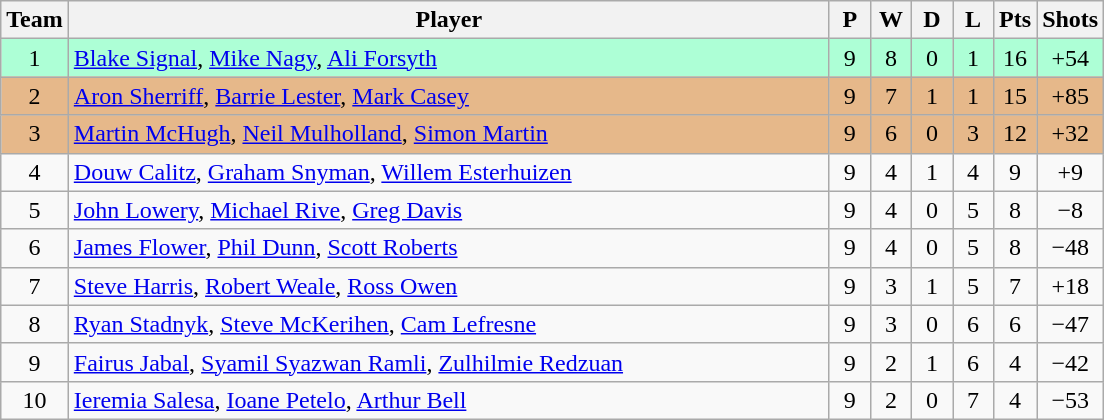<table class="wikitable" style="font-size: 100%">
<tr>
<th width=20>Team</th>
<th width=500>Player</th>
<th width=20>P</th>
<th width=20>W</th>
<th width=20>D</th>
<th width=20>L</th>
<th width=20>Pts</th>
<th width=20>Shots</th>
</tr>
<tr align=center style="background: #ADFFD6;">
<td>1</td>
<td align="left"> <a href='#'>Blake Signal</a>, <a href='#'>Mike Nagy</a>, <a href='#'>Ali Forsyth</a></td>
<td>9</td>
<td>8</td>
<td>0</td>
<td>1</td>
<td>16</td>
<td>+54</td>
</tr>
<tr align=center style="background: #E6B88A;">
<td>2</td>
<td align="left"> <a href='#'>Aron Sherriff</a>, <a href='#'>Barrie Lester</a>, <a href='#'>Mark Casey</a></td>
<td>9</td>
<td>7</td>
<td>1</td>
<td>1</td>
<td>15</td>
<td>+85</td>
</tr>
<tr align=center style="background: #E6B88A;">
<td>3</td>
<td align="left"> <a href='#'>Martin McHugh</a>, <a href='#'>Neil Mulholland</a>, <a href='#'>Simon Martin</a></td>
<td>9</td>
<td>6</td>
<td>0</td>
<td>3</td>
<td>12</td>
<td>+32</td>
</tr>
<tr align=center>
<td>4</td>
<td align="left"> <a href='#'>Douw Calitz</a>, <a href='#'>Graham Snyman</a>, <a href='#'>Willem Esterhuizen</a></td>
<td>9</td>
<td>4</td>
<td>1</td>
<td>4</td>
<td>9</td>
<td>+9</td>
</tr>
<tr align=center>
<td>5</td>
<td align="left"> <a href='#'>John Lowery</a>, <a href='#'>Michael Rive</a>, <a href='#'>Greg Davis</a></td>
<td>9</td>
<td>4</td>
<td>0</td>
<td>5</td>
<td>8</td>
<td>−8</td>
</tr>
<tr align=center>
<td>6</td>
<td align="left"> <a href='#'>James Flower</a>, <a href='#'>Phil Dunn</a>, <a href='#'>Scott Roberts</a></td>
<td>9</td>
<td>4</td>
<td>0</td>
<td>5</td>
<td>8</td>
<td>−48</td>
</tr>
<tr align=center>
<td>7</td>
<td align="left"> <a href='#'>Steve Harris</a>, <a href='#'>Robert Weale</a>, <a href='#'>Ross Owen</a></td>
<td>9</td>
<td>3</td>
<td>1</td>
<td>5</td>
<td>7</td>
<td>+18</td>
</tr>
<tr align=center>
<td>8</td>
<td align="left"> <a href='#'>Ryan Stadnyk</a>, <a href='#'>Steve McKerihen</a>, <a href='#'>Cam Lefresne</a></td>
<td>9</td>
<td>3</td>
<td>0</td>
<td>6</td>
<td>6</td>
<td>−47</td>
</tr>
<tr align=center>
<td>9</td>
<td align="left"> <a href='#'>Fairus Jabal</a>, <a href='#'>Syamil Syazwan Ramli</a>, <a href='#'>Zulhilmie Redzuan</a></td>
<td>9</td>
<td>2</td>
<td>1</td>
<td>6</td>
<td>4</td>
<td>−42</td>
</tr>
<tr align=center>
<td>10</td>
<td align="left"> <a href='#'>Ieremia Salesa</a>, <a href='#'>Ioane Petelo</a>, <a href='#'>Arthur Bell</a></td>
<td>9</td>
<td>2</td>
<td>0</td>
<td>7</td>
<td>4</td>
<td>−53</td>
</tr>
</table>
